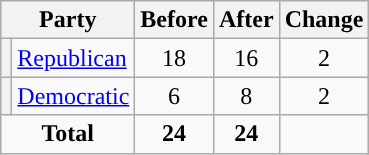<table class="wikitable" style="text-align:center;">
<tr>
<th colspan="2">Party</th>
<th>Before</th>
<th>After</th>
<th>Change</th>
</tr>
<tr>
<th style="background-color:"></th>
<td style="text-align:left;"><a href='#'>Republican</a></td>
<td>18</td>
<td>16</td>
<td> 2</td>
</tr>
<tr>
<th style="background-color:"></th>
<td style="text-align:left;"><a href='#'>Democratic</a></td>
<td>6</td>
<td>8</td>
<td> 2</td>
</tr>
<tr>
<td colspan="2"><strong>Total</strong></td>
<td><strong>24</strong></td>
<td><strong>24</strong></td>
<td></td>
</tr>
</table>
